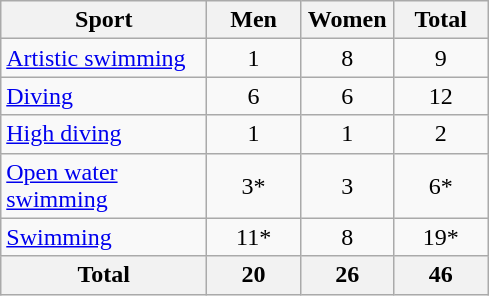<table class="wikitable sortable" style="text-align:center;">
<tr>
<th width=130>Sport</th>
<th width=55>Men</th>
<th width=55>Women</th>
<th width=55>Total</th>
</tr>
<tr>
<td align=left><a href='#'>Artistic swimming</a></td>
<td>1</td>
<td>8</td>
<td>9</td>
</tr>
<tr>
<td align=left><a href='#'>Diving</a></td>
<td>6</td>
<td>6</td>
<td>12</td>
</tr>
<tr>
<td align=left><a href='#'>High diving</a></td>
<td>1</td>
<td>1</td>
<td>2</td>
</tr>
<tr>
<td align=left><a href='#'>Open water swimming</a></td>
<td>3*</td>
<td>3</td>
<td>6*</td>
</tr>
<tr>
<td align=left><a href='#'>Swimming</a></td>
<td>11*</td>
<td>8</td>
<td>19*</td>
</tr>
<tr>
<th>Total</th>
<th>20</th>
<th>26</th>
<th><strong>46</strong></th>
</tr>
</table>
